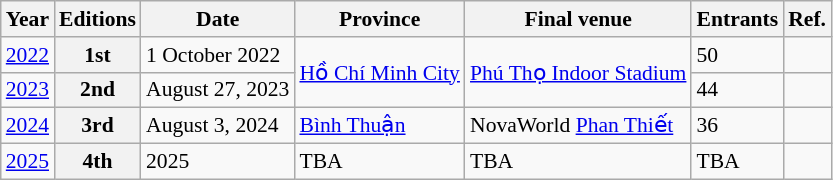<table class="wikitable" style="font-size: 90%">
<tr>
<th>Year</th>
<th>Editions</th>
<th>Date</th>
<th>Province</th>
<th>Final venue</th>
<th>Entrants</th>
<th>Ref.</th>
</tr>
<tr>
<td><a href='#'>2022</a></td>
<th>1st</th>
<td>1 October 2022</td>
<td rowspan="2"><a href='#'>Hồ Chí Minh City</a></td>
<td rowspan="2"><a href='#'>Phú Thọ Indoor Stadium</a></td>
<td>50</td>
<td></td>
</tr>
<tr>
<td><a href='#'>2023</a></td>
<th>2nd</th>
<td>August 27, 2023</td>
<td>44</td>
<td></td>
</tr>
<tr>
<td><a href='#'>2024</a></td>
<th>3rd</th>
<td>August 3, 2024</td>
<td><a href='#'>Bình Thuận</a></td>
<td>NovaWorld <a href='#'>Phan Thiết</a></td>
<td>36</td>
<td></td>
</tr>
<tr>
<td><a href='#'>2025</a></td>
<th>4th</th>
<td>2025</td>
<td>TBA</td>
<td>TBA</td>
<td>TBA</td>
<td></td>
</tr>
</table>
